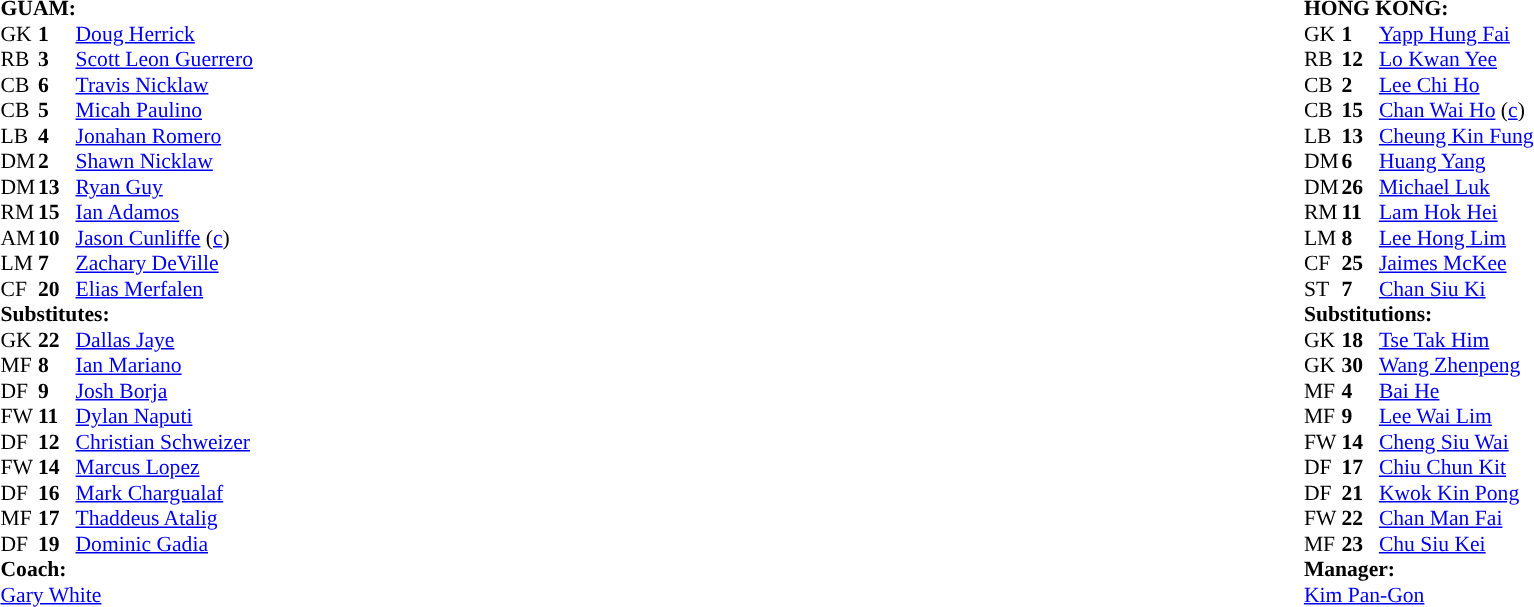<table style="width:100%;">
<tr>
<td style="vertical-align:top; width:50%;"><br><table style="font-size: 90%" cellspacing="0" cellpadding="0">
<tr>
<td colspan="4"><strong>GUAM:</strong></td>
</tr>
<tr>
<th width="25"></th>
<th width="25"></th>
</tr>
<tr>
<td>GK</td>
<td><strong>1</strong></td>
<td><a href='#'>Doug Herrick</a></td>
</tr>
<tr>
<td>RB</td>
<td><strong>3</strong></td>
<td><a href='#'>Scott Leon Guerrero</a></td>
<td></td>
<td></td>
</tr>
<tr>
<td>CB</td>
<td><strong>6</strong></td>
<td><a href='#'>Travis Nicklaw</a></td>
<td></td>
<td></td>
</tr>
<tr>
<td>CB</td>
<td><strong>5</strong></td>
<td><a href='#'>Micah Paulino</a></td>
</tr>
<tr>
<td>LB</td>
<td><strong>4</strong></td>
<td><a href='#'>Jonahan Romero</a></td>
</tr>
<tr>
<td>DM</td>
<td><strong>2</strong></td>
<td><a href='#'>Shawn Nicklaw</a></td>
</tr>
<tr>
<td>DM</td>
<td><strong>13</strong></td>
<td><a href='#'>Ryan Guy</a></td>
</tr>
<tr>
<td>RM</td>
<td><strong>15</strong></td>
<td><a href='#'>Ian Adamos</a></td>
<td></td>
<td></td>
</tr>
<tr>
<td>AM</td>
<td><strong>10</strong></td>
<td><a href='#'>Jason Cunliffe</a> (<a href='#'>c</a>)</td>
</tr>
<tr>
<td>LM</td>
<td><strong>7</strong></td>
<td><a href='#'>Zachary DeVille</a></td>
<td></td>
<td></td>
</tr>
<tr>
<td>CF</td>
<td><strong>20</strong></td>
<td><a href='#'>Elias Merfalen</a></td>
<td></td>
<td></td>
</tr>
<tr>
<td colspan=4><strong>Substitutes:</strong></td>
</tr>
<tr>
<td>GK</td>
<td><strong>22</strong></td>
<td><a href='#'>Dallas Jaye</a></td>
</tr>
<tr>
<td>MF</td>
<td><strong>8</strong></td>
<td><a href='#'>Ian Mariano</a></td>
</tr>
<tr>
<td>DF</td>
<td><strong>9</strong></td>
<td><a href='#'>Josh Borja</a></td>
</tr>
<tr>
<td>FW</td>
<td><strong>11</strong></td>
<td><a href='#'>Dylan Naputi</a></td>
<td></td>
<td></td>
</tr>
<tr>
<td>DF</td>
<td><strong>12</strong></td>
<td><a href='#'>Christian Schweizer</a></td>
<td></td>
<td></td>
</tr>
<tr>
<td>FW</td>
<td><strong>14</strong></td>
<td><a href='#'>Marcus Lopez</a></td>
<td></td>
<td></td>
</tr>
<tr>
<td>DF</td>
<td><strong>16</strong></td>
<td><a href='#'>Mark Chargualaf</a></td>
</tr>
<tr>
<td>MF</td>
<td><strong>17</strong></td>
<td><a href='#'>Thaddeus Atalig</a></td>
</tr>
<tr>
<td>DF</td>
<td><strong>19</strong></td>
<td><a href='#'>Dominic Gadia</a></td>
</tr>
<tr>
<td colspan=4><strong>Coach:</strong></td>
</tr>
<tr>
<td colspan="4"> <a href='#'>Gary White</a></td>
</tr>
</table>
</td>
<td valign="top"></td>
<td style="vertical-align:top; width:50%;"><br><table cellspacing="0" cellpadding="0" style="font-size:90%; margin:auto;">
<tr>
<td colspan=4><strong>HONG KONG:</strong></td>
</tr>
<tr>
<th width=25></th>
<th width=25></th>
</tr>
<tr>
<td>GK</td>
<td><strong>1</strong></td>
<td><a href='#'>Yapp Hung Fai</a></td>
</tr>
<tr>
<td>RB</td>
<td><strong>12</strong></td>
<td><a href='#'>Lo Kwan Yee</a></td>
</tr>
<tr>
<td>CB</td>
<td><strong>2</strong></td>
<td><a href='#'>Lee Chi Ho</a></td>
</tr>
<tr>
<td>CB</td>
<td><strong>15</strong></td>
<td><a href='#'>Chan Wai Ho</a> (<a href='#'>c</a>)</td>
</tr>
<tr>
<td>LB</td>
<td><strong>13</strong></td>
<td><a href='#'>Cheung Kin Fung</a></td>
</tr>
<tr>
<td>DM</td>
<td><strong>6</strong></td>
<td><a href='#'>Huang Yang</a></td>
</tr>
<tr>
<td>DM</td>
<td><strong>26</strong></td>
<td><a href='#'>Michael Luk</a></td>
<td></td>
<td></td>
</tr>
<tr>
<td>RM</td>
<td><strong>11</strong></td>
<td><a href='#'>Lam Hok Hei</a></td>
</tr>
<tr>
<td>LM</td>
<td><strong>8</strong></td>
<td><a href='#'>Lee Hong Lim</a></td>
<td></td>
<td></td>
</tr>
<tr>
<td>CF</td>
<td><strong>25</strong></td>
<td><a href='#'>Jaimes McKee</a></td>
</tr>
<tr>
<td>ST</td>
<td><strong>7</strong></td>
<td><a href='#'>Chan Siu Ki</a></td>
<td></td>
<td></td>
</tr>
<tr>
<td colspan=3><strong>Substitutions:</strong></td>
</tr>
<tr>
<td>GK</td>
<td><strong>18</strong></td>
<td><a href='#'>Tse Tak Him</a></td>
</tr>
<tr>
<td>GK</td>
<td><strong>30</strong></td>
<td><a href='#'>Wang Zhenpeng</a></td>
</tr>
<tr>
<td>MF</td>
<td><strong>4</strong></td>
<td><a href='#'>Bai He</a></td>
</tr>
<tr>
<td>MF</td>
<td><strong>9</strong></td>
<td><a href='#'>Lee Wai Lim</a></td>
<td></td>
<td></td>
</tr>
<tr>
<td>FW</td>
<td><strong>14</strong></td>
<td><a href='#'>Cheng Siu Wai</a></td>
<td></td>
<td></td>
</tr>
<tr>
<td>DF</td>
<td><strong>17</strong></td>
<td><a href='#'>Chiu Chun Kit</a></td>
</tr>
<tr>
<td>DF</td>
<td><strong>21</strong></td>
<td><a href='#'>Kwok Kin Pong</a></td>
</tr>
<tr>
<td>FW</td>
<td><strong>22</strong></td>
<td><a href='#'>Chan Man Fai</a></td>
</tr>
<tr>
<td>MF</td>
<td><strong>23</strong></td>
<td><a href='#'>Chu Siu Kei</a></td>
<td></td>
<td></td>
</tr>
<tr>
<td colspan=3><strong>Manager:</strong></td>
</tr>
<tr>
<td colspan=4> <a href='#'>Kim Pan-Gon</a></td>
</tr>
</table>
</td>
</tr>
</table>
